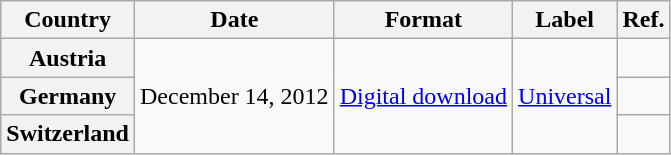<table class="wikitable plainrowheaders">
<tr>
<th>Country</th>
<th>Date</th>
<th>Format</th>
<th>Label</th>
<th>Ref.</th>
</tr>
<tr>
<th scope="row">Austria</th>
<td rowspan="3">December 14, 2012</td>
<td rowspan="3"><a href='#'>Digital download</a></td>
<td rowspan="3"><a href='#'>Universal</a></td>
<td></td>
</tr>
<tr>
<th scope="row">Germany</th>
<td></td>
</tr>
<tr>
<th scope="row">Switzerland</th>
<td></td>
</tr>
</table>
